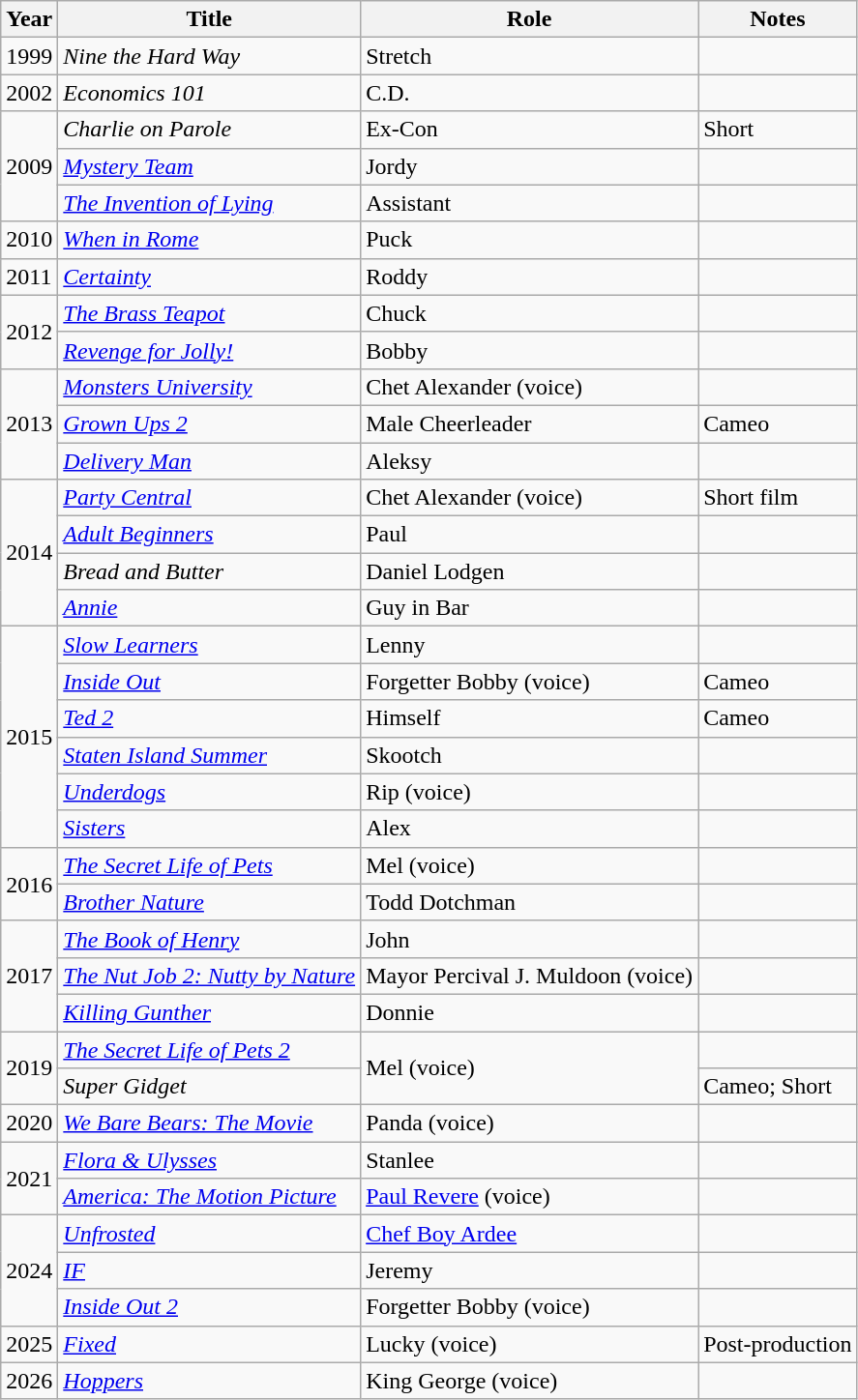<table class="wikitable sortable">
<tr>
<th>Year</th>
<th>Title</th>
<th>Role</th>
<th>Notes</th>
</tr>
<tr>
<td>1999</td>
<td><em>Nine the Hard Way</em></td>
<td>Stretch</td>
<td></td>
</tr>
<tr>
<td>2002</td>
<td><em>Economics 101</em></td>
<td>C.D.</td>
<td></td>
</tr>
<tr>
<td rowspan="3">2009</td>
<td><em>Charlie on Parole</em></td>
<td>Ex-Con</td>
<td>Short</td>
</tr>
<tr>
<td><em><a href='#'>Mystery Team</a></em></td>
<td>Jordy</td>
<td></td>
</tr>
<tr>
<td><em><a href='#'>The Invention of Lying</a></em></td>
<td>Assistant</td>
<td></td>
</tr>
<tr>
<td>2010</td>
<td><em><a href='#'>When in Rome</a></em></td>
<td>Puck</td>
<td></td>
</tr>
<tr>
<td>2011</td>
<td><em><a href='#'>Certainty</a></em></td>
<td>Roddy</td>
<td></td>
</tr>
<tr>
<td rowspan="2">2012</td>
<td><em><a href='#'>The Brass Teapot</a></em></td>
<td>Chuck</td>
<td></td>
</tr>
<tr>
<td><em><a href='#'>Revenge for Jolly!</a></em></td>
<td>Bobby</td>
<td></td>
</tr>
<tr>
<td rowspan="3">2013</td>
<td><em><a href='#'>Monsters University</a></em></td>
<td>Chet Alexander (voice)</td>
<td></td>
</tr>
<tr>
<td><em><a href='#'>Grown Ups 2</a></em></td>
<td>Male Cheerleader</td>
<td>Cameo</td>
</tr>
<tr>
<td><em><a href='#'>Delivery Man</a></em></td>
<td>Aleksy</td>
<td></td>
</tr>
<tr>
<td rowspan="4">2014</td>
<td><em><a href='#'>Party Central</a></em></td>
<td>Chet Alexander (voice)</td>
<td>Short film</td>
</tr>
<tr>
<td><em><a href='#'>Adult Beginners</a></em></td>
<td>Paul</td>
<td></td>
</tr>
<tr>
<td><em>Bread and Butter</em></td>
<td>Daniel Lodgen</td>
<td></td>
</tr>
<tr>
<td><em><a href='#'>Annie</a></em></td>
<td>Guy in Bar</td>
<td></td>
</tr>
<tr>
<td rowspan="6">2015</td>
<td><em><a href='#'>Slow Learners</a></em></td>
<td>Lenny</td>
<td></td>
</tr>
<tr>
<td><em><a href='#'>Inside Out</a></em></td>
<td>Forgetter Bobby (voice)</td>
<td>Cameo</td>
</tr>
<tr>
<td><em><a href='#'>Ted 2</a></em></td>
<td>Himself</td>
<td>Cameo</td>
</tr>
<tr>
<td><em><a href='#'>Staten Island Summer</a></em></td>
<td>Skootch</td>
<td></td>
</tr>
<tr>
<td><em><a href='#'>Underdogs</a></em></td>
<td>Rip (voice)</td>
<td></td>
</tr>
<tr>
<td><em><a href='#'>Sisters</a></em></td>
<td>Alex</td>
<td></td>
</tr>
<tr>
<td rowspan="2">2016</td>
<td><em><a href='#'>The Secret Life of Pets</a></em></td>
<td>Mel (voice)</td>
<td></td>
</tr>
<tr>
<td><em><a href='#'>Brother Nature</a></em></td>
<td>Todd Dotchman</td>
<td></td>
</tr>
<tr>
<td rowspan="3">2017</td>
<td><em><a href='#'>The Book of Henry</a></em></td>
<td>John</td>
<td></td>
</tr>
<tr>
<td><em><a href='#'>The Nut Job 2: Nutty by Nature</a></em></td>
<td>Mayor Percival J. Muldoon (voice)</td>
<td></td>
</tr>
<tr>
<td><em><a href='#'>Killing Gunther</a></em></td>
<td>Donnie</td>
<td></td>
</tr>
<tr>
<td rowspan="2">2019</td>
<td><em><a href='#'>The Secret Life of Pets 2</a></em></td>
<td rowspan="2">Mel (voice)</td>
<td></td>
</tr>
<tr>
<td><em>Super Gidget</em></td>
<td>Cameo; Short</td>
</tr>
<tr>
<td>2020</td>
<td><em><a href='#'>We Bare Bears: The Movie</a></em></td>
<td>Panda (voice)</td>
<td></td>
</tr>
<tr>
<td rowspan="2">2021</td>
<td><em><a href='#'>Flora & Ulysses</a></em></td>
<td>Stanlee</td>
<td></td>
</tr>
<tr>
<td><em><a href='#'>America: The Motion Picture</a></em></td>
<td><a href='#'>Paul Revere</a> (voice)</td>
<td></td>
</tr>
<tr>
<td rowspan="3">2024</td>
<td><em><a href='#'>Unfrosted</a></em></td>
<td><a href='#'>Chef Boy Ardee</a></td>
<td></td>
</tr>
<tr>
<td><em><a href='#'>IF</a></em></td>
<td>Jeremy</td>
<td></td>
</tr>
<tr>
<td><em> <a href='#'>Inside Out 2</a>  </em></td>
<td>Forgetter Bobby (voice)</td>
<td></td>
</tr>
<tr>
<td>2025</td>
<td><em><a href='#'>Fixed</a></em></td>
<td>Lucky (voice)</td>
<td>Post-production</td>
</tr>
<tr>
<td>2026</td>
<td><em><a href='#'>Hoppers</a></em></td>
<td>King George (voice)</td>
<td></td>
</tr>
</table>
